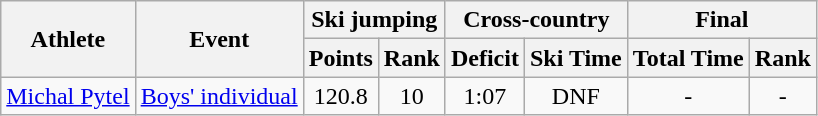<table class="wikitable">
<tr>
<th rowspan="2">Athlete</th>
<th rowspan="2">Event</th>
<th colspan="2">Ski jumping</th>
<th colspan="2">Cross-country</th>
<th colspan="2">Final</th>
</tr>
<tr>
<th>Points</th>
<th>Rank</th>
<th>Deficit</th>
<th>Ski Time</th>
<th>Total Time</th>
<th>Rank</th>
</tr>
<tr>
<td><a href='#'>Michal Pytel</a></td>
<td><a href='#'>Boys' individual</a></td>
<td align="center">120.8</td>
<td align="center">10</td>
<td align="center">1:07</td>
<td align="center">DNF</td>
<td align="center">-</td>
<td align="center">-</td>
</tr>
</table>
